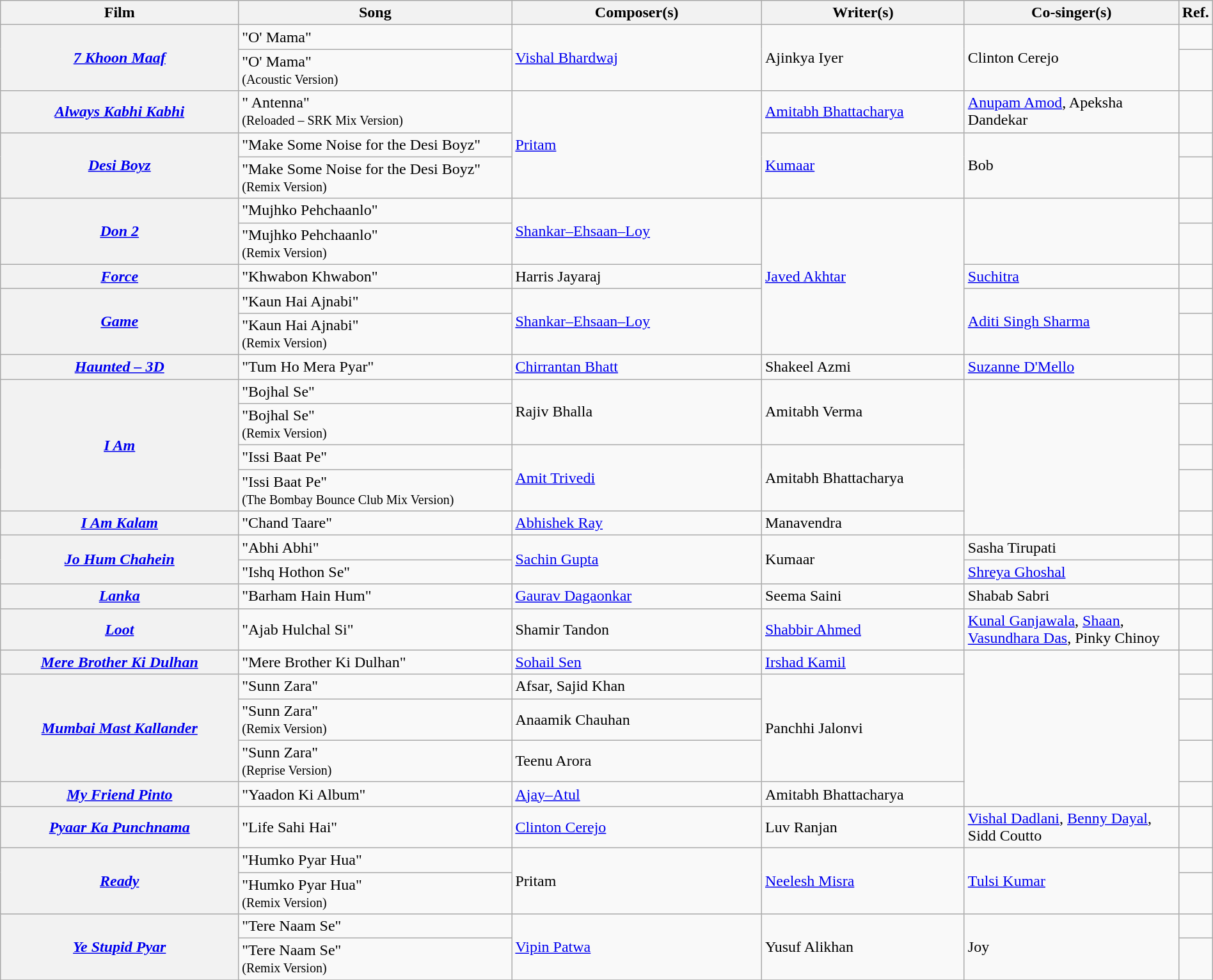<table class="wikitable plainrowheaders" width="100%" textcolor:#000;">
<tr>
<th scope="col" width=20%><strong>Film</strong></th>
<th scope="col" width=23%><strong>Song</strong></th>
<th scope="col" width=21%><strong>Composer(s)</strong></th>
<th scope="col" width=17%><strong>Writer(s)</strong></th>
<th scope="col" width=18%><strong>Co-singer(s)</strong></th>
<th scope="col" width=1%><strong>Ref.</strong></th>
</tr>
<tr>
<th scope="row" rowspan="2"><em><a href='#'>7 Khoon Maaf</a></em></th>
<td>"O' Mama"</td>
<td rowspan="2"><a href='#'>Vishal Bhardwaj</a></td>
<td rowspan="2">Ajinkya Iyer</td>
<td rowspan="2">Clinton Cerejo</td>
<td></td>
</tr>
<tr>
<td>"O' Mama"<br><small>(Acoustic Version)</small></td>
<td></td>
</tr>
<tr>
<th scope="row"><em><a href='#'>Always Kabhi Kabhi</a></em></th>
<td>" Antenna"<br><small>(Reloaded – SRK Mix Version)</small></td>
<td rowspan="3"><a href='#'>Pritam</a></td>
<td><a href='#'>Amitabh Bhattacharya</a></td>
<td><a href='#'>Anupam Amod</a>, Apeksha Dandekar</td>
<td></td>
</tr>
<tr>
<th scope="row" rowspan="2"><em><a href='#'>Desi Boyz</a></em></th>
<td>"Make Some Noise for the Desi Boyz"</td>
<td rowspan="2"><a href='#'>Kumaar</a></td>
<td rowspan="2">Bob</td>
<td></td>
</tr>
<tr>
<td>"Make Some Noise for the Desi Boyz"<br><small>(Remix Version)</small></td>
<td></td>
</tr>
<tr>
<th scope="row" rowspan="2"><em><a href='#'>Don 2</a></em></th>
<td>"Mujhko Pehchaanlo"</td>
<td rowspan="2"><a href='#'>Shankar–Ehsaan–Loy</a></td>
<td rowspan="5"><a href='#'>Javed Akhtar</a></td>
<td rowspan="2"></td>
<td></td>
</tr>
<tr>
<td>"Mujhko Pehchaanlo"<br><small>(Remix Version)</small></td>
<td></td>
</tr>
<tr>
<th scope="row"><em><a href='#'>Force</a></em></th>
<td>"Khwabon Khwabon"</td>
<td>Harris Jayaraj</td>
<td><a href='#'>Suchitra</a></td>
<td></td>
</tr>
<tr>
<th scope="row" rowspan="2"><em><a href='#'>Game</a></em></th>
<td>"Kaun Hai Ajnabi"</td>
<td rowspan="2"><a href='#'>Shankar–Ehsaan–Loy</a></td>
<td rowspan="2"><a href='#'>Aditi Singh Sharma</a></td>
<td></td>
</tr>
<tr>
<td>"Kaun Hai Ajnabi"<br><small>(Remix Version)</small></td>
<td></td>
</tr>
<tr>
<th scope="row"><em><a href='#'>Haunted – 3D</a></em></th>
<td>"Tum Ho Mera Pyar"</td>
<td><a href='#'>Chirrantan Bhatt</a></td>
<td>Shakeel Azmi</td>
<td><a href='#'>Suzanne D'Mello</a></td>
<td></td>
</tr>
<tr>
<th scope="row" rowspan="4"><em><a href='#'>I Am</a></em></th>
<td>"Bojhal Se"</td>
<td rowspan="2">Rajiv Bhalla</td>
<td rowspan="2">Amitabh Verma</td>
<td rowspan="5"></td>
<td></td>
</tr>
<tr>
<td>"Bojhal Se"<br><small>(Remix Version)</small></td>
<td></td>
</tr>
<tr>
<td>"Issi Baat Pe"</td>
<td rowspan="2"><a href='#'>Amit Trivedi</a></td>
<td rowspan="2">Amitabh Bhattacharya</td>
<td></td>
</tr>
<tr>
<td>"Issi Baat Pe"<br><small>(The Bombay Bounce Club Mix Version)</small></td>
<td></td>
</tr>
<tr>
<th scope="row"><em><a href='#'>I Am Kalam</a></em></th>
<td>"Chand Taare"</td>
<td><a href='#'>Abhishek Ray</a></td>
<td>Manavendra</td>
<td></td>
</tr>
<tr>
<th scope="row" rowspan="2"><em><a href='#'>Jo Hum Chahein</a></em></th>
<td>"Abhi Abhi"</td>
<td rowspan="2"><a href='#'>Sachin Gupta</a></td>
<td rowspan="2">Kumaar</td>
<td>Sasha Tirupati</td>
<td></td>
</tr>
<tr>
<td>"Ishq Hothon Se"</td>
<td><a href='#'>Shreya Ghoshal</a></td>
<td></td>
</tr>
<tr>
<th scope="row"><em><a href='#'>Lanka</a></em></th>
<td>"Barham Hain Hum"</td>
<td><a href='#'>Gaurav Dagaonkar</a></td>
<td>Seema Saini</td>
<td>Shabab Sabri</td>
<td></td>
</tr>
<tr>
<th scope="row"><em><a href='#'>Loot</a></em></th>
<td>"Ajab Hulchal Si"</td>
<td>Shamir Tandon</td>
<td><a href='#'>Shabbir Ahmed</a></td>
<td><a href='#'>Kunal Ganjawala</a>, <a href='#'>Shaan</a>, <a href='#'>Vasundhara Das</a>, Pinky Chinoy</td>
<td></td>
</tr>
<tr>
<th scope="row"><em><a href='#'>Mere Brother Ki Dulhan</a></em></th>
<td>"Mere Brother Ki Dulhan"</td>
<td><a href='#'>Sohail Sen</a></td>
<td><a href='#'>Irshad Kamil</a></td>
<td rowspan="5"></td>
<td></td>
</tr>
<tr>
<th scope="row" rowspan="3"><em><a href='#'>Mumbai Mast Kallander</a></em></th>
<td>"Sunn Zara"</td>
<td>Afsar, Sajid Khan</td>
<td rowspan="3">Panchhi Jalonvi</td>
<td></td>
</tr>
<tr>
<td>"Sunn Zara"<br><small>(Remix Version)</small></td>
<td>Anaamik Chauhan</td>
<td></td>
</tr>
<tr>
<td>"Sunn Zara"<br><small>(Reprise Version)</small></td>
<td>Teenu Arora</td>
<td></td>
</tr>
<tr>
<th scope="row"><em><a href='#'>My Friend Pinto</a></em></th>
<td>"Yaadon Ki Album"</td>
<td><a href='#'>Ajay–Atul</a></td>
<td>Amitabh Bhattacharya</td>
<td></td>
</tr>
<tr>
<th scope="row"><em><a href='#'>Pyaar Ka Punchnama</a></em></th>
<td>"Life Sahi Hai"</td>
<td><a href='#'>Clinton Cerejo</a></td>
<td>Luv Ranjan</td>
<td><a href='#'>Vishal Dadlani</a>, <a href='#'>Benny Dayal</a>, Sidd Coutto</td>
<td></td>
</tr>
<tr>
<th scope="row" rowspan="2"><em><a href='#'>Ready</a></em></th>
<td>"Humko Pyar Hua"</td>
<td rowspan="2">Pritam</td>
<td rowspan="2"><a href='#'>Neelesh Misra</a></td>
<td rowspan="2"><a href='#'>Tulsi Kumar</a></td>
<td></td>
</tr>
<tr>
<td>"Humko Pyar Hua"<br><small>(Remix Version)</small></td>
<td></td>
</tr>
<tr>
<th scope="row" rowspan="2"><em><a href='#'>Ye Stupid Pyar</a></em></th>
<td>"Tere Naam Se"</td>
<td rowspan="2"><a href='#'>Vipin Patwa</a></td>
<td rowspan="2">Yusuf Alikhan</td>
<td rowspan="2">Joy</td>
<td></td>
</tr>
<tr>
<td>"Tere Naam Se"<br><small>(Remix Version)</small></td>
<td></td>
</tr>
<tr>
</tr>
</table>
